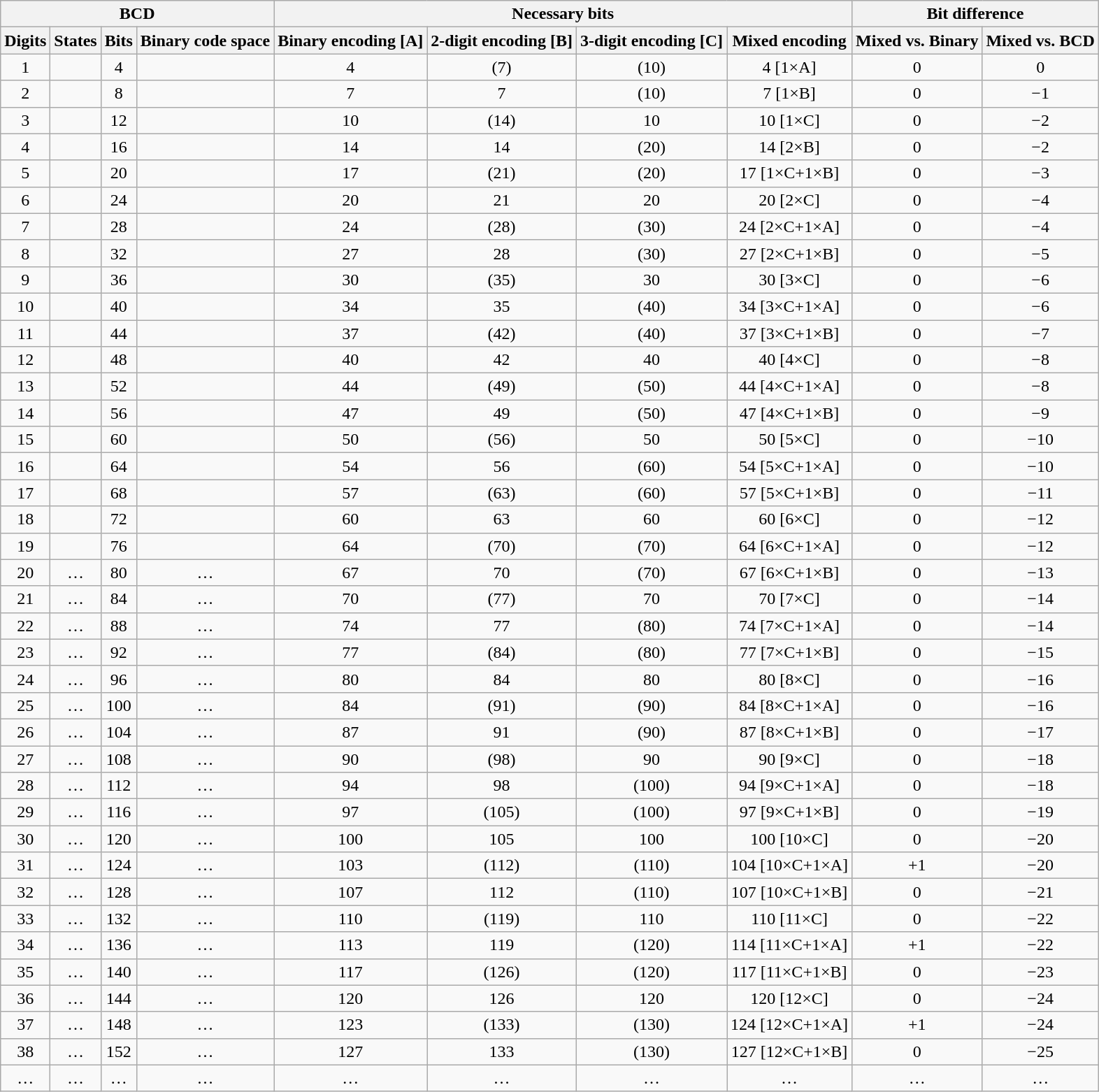<table class="wikitable" border="1" style="text-align:center">
<tr>
<th colspan="4">BCD</th>
<th colspan="4">Necessary bits</th>
<th colspan="2">Bit difference</th>
</tr>
<tr>
<th>Digits</th>
<th>States</th>
<th>Bits</th>
<th>Binary code space</th>
<th>Binary encoding [A]</th>
<th>2-digit encoding [B]</th>
<th>3-digit encoding [C]</th>
<th>Mixed encoding</th>
<th>Mixed vs. Binary</th>
<th>Mixed vs. BCD</th>
</tr>
<tr>
<td>1</td>
<td></td>
<td>4</td>
<td></td>
<td>4</td>
<td>(7)</td>
<td>(10)</td>
<td>4 [1×A]</td>
<td>0</td>
<td>0</td>
</tr>
<tr>
<td>2</td>
<td></td>
<td>8</td>
<td></td>
<td>7</td>
<td>7</td>
<td>(10)</td>
<td>7 [1×B]</td>
<td>0</td>
<td>−1</td>
</tr>
<tr>
<td>3</td>
<td></td>
<td>12</td>
<td></td>
<td>10</td>
<td>(14)</td>
<td>10</td>
<td>10 [1×C]</td>
<td>0</td>
<td>−2</td>
</tr>
<tr>
<td>4</td>
<td></td>
<td>16</td>
<td></td>
<td>14</td>
<td>14</td>
<td>(20)</td>
<td>14 [2×B]</td>
<td>0</td>
<td>−2</td>
</tr>
<tr>
<td>5</td>
<td></td>
<td>20</td>
<td></td>
<td>17</td>
<td>(21)</td>
<td>(20)</td>
<td>17 [1×C+1×B]</td>
<td>0</td>
<td>−3</td>
</tr>
<tr>
<td>6</td>
<td></td>
<td>24</td>
<td></td>
<td>20</td>
<td>21</td>
<td>20</td>
<td>20 [2×C]</td>
<td>0</td>
<td>−4</td>
</tr>
<tr>
<td>7</td>
<td></td>
<td>28</td>
<td></td>
<td>24</td>
<td>(28)</td>
<td>(30)</td>
<td>24 [2×C+1×A]</td>
<td>0</td>
<td>−4</td>
</tr>
<tr>
<td>8</td>
<td></td>
<td>32</td>
<td></td>
<td>27</td>
<td>28</td>
<td>(30)</td>
<td>27 [2×C+1×B]</td>
<td>0</td>
<td>−5</td>
</tr>
<tr>
<td>9</td>
<td></td>
<td>36</td>
<td></td>
<td>30</td>
<td>(35)</td>
<td>30</td>
<td>30 [3×C]</td>
<td>0</td>
<td>−6</td>
</tr>
<tr>
<td>10</td>
<td></td>
<td>40</td>
<td></td>
<td>34</td>
<td>35</td>
<td>(40)</td>
<td>34 [3×C+1×A]</td>
<td>0</td>
<td>−6</td>
</tr>
<tr>
<td>11</td>
<td></td>
<td>44</td>
<td></td>
<td>37</td>
<td>(42)</td>
<td>(40)</td>
<td>37 [3×C+1×B]</td>
<td>0</td>
<td>−7</td>
</tr>
<tr>
<td>12</td>
<td></td>
<td>48</td>
<td></td>
<td>40</td>
<td>42</td>
<td>40</td>
<td>40 [4×C]</td>
<td>0</td>
<td>−8</td>
</tr>
<tr>
<td>13</td>
<td></td>
<td>52</td>
<td></td>
<td>44</td>
<td>(49)</td>
<td>(50)</td>
<td>44 [4×C+1×A]</td>
<td>0</td>
<td>−8</td>
</tr>
<tr>
<td>14</td>
<td></td>
<td>56</td>
<td></td>
<td>47</td>
<td>49</td>
<td>(50)</td>
<td>47 [4×C+1×B]</td>
<td>0</td>
<td>−9</td>
</tr>
<tr>
<td>15</td>
<td></td>
<td>60</td>
<td></td>
<td>50</td>
<td>(56)</td>
<td>50</td>
<td>50 [5×C]</td>
<td>0</td>
<td>−10</td>
</tr>
<tr>
<td>16</td>
<td></td>
<td>64</td>
<td></td>
<td>54</td>
<td>56</td>
<td>(60)</td>
<td>54 [5×C+1×A]</td>
<td>0</td>
<td>−10</td>
</tr>
<tr>
<td>17</td>
<td></td>
<td>68</td>
<td></td>
<td>57</td>
<td>(63)</td>
<td>(60)</td>
<td>57 [5×C+1×B]</td>
<td>0</td>
<td>−11</td>
</tr>
<tr>
<td>18</td>
<td></td>
<td>72</td>
<td></td>
<td>60</td>
<td>63</td>
<td>60</td>
<td>60 [6×C]</td>
<td>0</td>
<td>−12</td>
</tr>
<tr>
<td>19</td>
<td></td>
<td>76</td>
<td></td>
<td>64</td>
<td>(70)</td>
<td>(70)</td>
<td>64 [6×C+1×A]</td>
<td>0</td>
<td>−12</td>
</tr>
<tr>
<td>20</td>
<td>…</td>
<td>80</td>
<td>…</td>
<td>67</td>
<td>70</td>
<td>(70)</td>
<td>67 [6×C+1×B]</td>
<td>0</td>
<td>−13</td>
</tr>
<tr>
<td>21</td>
<td>…</td>
<td>84</td>
<td>…</td>
<td>70</td>
<td>(77)</td>
<td>70</td>
<td>70 [7×C]</td>
<td>0</td>
<td>−14</td>
</tr>
<tr>
<td>22</td>
<td>…</td>
<td>88</td>
<td>…</td>
<td>74</td>
<td>77</td>
<td>(80)</td>
<td>74 [7×C+1×A]</td>
<td>0</td>
<td>−14</td>
</tr>
<tr>
<td>23</td>
<td>…</td>
<td>92</td>
<td>…</td>
<td>77</td>
<td>(84)</td>
<td>(80)</td>
<td>77 [7×C+1×B]</td>
<td>0</td>
<td>−15</td>
</tr>
<tr>
<td>24</td>
<td>…</td>
<td>96</td>
<td>…</td>
<td>80</td>
<td>84</td>
<td>80</td>
<td>80 [8×C]</td>
<td>0</td>
<td>−16</td>
</tr>
<tr>
<td>25</td>
<td>…</td>
<td>100</td>
<td>…</td>
<td>84</td>
<td>(91)</td>
<td>(90)</td>
<td>84 [8×C+1×A]</td>
<td>0</td>
<td>−16</td>
</tr>
<tr>
<td>26</td>
<td>…</td>
<td>104</td>
<td>…</td>
<td>87</td>
<td>91</td>
<td>(90)</td>
<td>87 [8×C+1×B]</td>
<td>0</td>
<td>−17</td>
</tr>
<tr>
<td>27</td>
<td>…</td>
<td>108</td>
<td>…</td>
<td>90</td>
<td>(98)</td>
<td>90</td>
<td>90 [9×C]</td>
<td>0</td>
<td>−18</td>
</tr>
<tr>
<td>28</td>
<td>…</td>
<td>112</td>
<td>…</td>
<td>94</td>
<td>98</td>
<td>(100)</td>
<td>94 [9×C+1×A]</td>
<td>0</td>
<td>−18</td>
</tr>
<tr>
<td>29</td>
<td>…</td>
<td>116</td>
<td>…</td>
<td>97</td>
<td>(105)</td>
<td>(100)</td>
<td>97 [9×C+1×B]</td>
<td>0</td>
<td>−19</td>
</tr>
<tr>
<td>30</td>
<td>…</td>
<td>120</td>
<td>…</td>
<td>100</td>
<td>105</td>
<td>100</td>
<td>100 [10×C]</td>
<td>0</td>
<td>−20</td>
</tr>
<tr>
<td>31</td>
<td>…</td>
<td>124</td>
<td>…</td>
<td>103</td>
<td>(112)</td>
<td>(110)</td>
<td>104 [10×C+1×A]</td>
<td>+1</td>
<td>−20</td>
</tr>
<tr>
<td>32</td>
<td>…</td>
<td>128</td>
<td>…</td>
<td>107</td>
<td>112</td>
<td>(110)</td>
<td>107 [10×C+1×B]</td>
<td>0</td>
<td>−21</td>
</tr>
<tr>
<td>33</td>
<td>…</td>
<td>132</td>
<td>…</td>
<td>110</td>
<td>(119)</td>
<td>110</td>
<td>110 [11×C]</td>
<td>0</td>
<td>−22</td>
</tr>
<tr>
<td>34</td>
<td>…</td>
<td>136</td>
<td>…</td>
<td>113</td>
<td>119</td>
<td>(120)</td>
<td>114 [11×C+1×A]</td>
<td>+1</td>
<td>−22</td>
</tr>
<tr>
<td>35</td>
<td>…</td>
<td>140</td>
<td>…</td>
<td>117</td>
<td>(126)</td>
<td>(120)</td>
<td>117 [11×C+1×B]</td>
<td>0</td>
<td>−23</td>
</tr>
<tr>
<td>36</td>
<td>…</td>
<td>144</td>
<td>…</td>
<td>120</td>
<td>126</td>
<td>120</td>
<td>120 [12×C]</td>
<td>0</td>
<td>−24</td>
</tr>
<tr>
<td>37</td>
<td>…</td>
<td>148</td>
<td>…</td>
<td>123</td>
<td>(133)</td>
<td>(130)</td>
<td>124 [12×C+1×A]</td>
<td>+1</td>
<td>−24</td>
</tr>
<tr>
<td>38</td>
<td>…</td>
<td>152</td>
<td>…</td>
<td>127</td>
<td>133</td>
<td>(130)</td>
<td>127 [12×C+1×B]</td>
<td>0</td>
<td>−25</td>
</tr>
<tr>
<td>…</td>
<td>…</td>
<td>…</td>
<td>…</td>
<td>…</td>
<td>…</td>
<td>…</td>
<td>…</td>
<td>…</td>
<td>…</td>
</tr>
</table>
